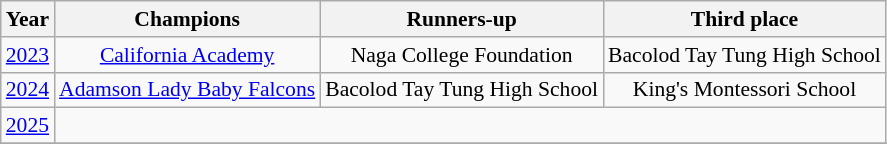<table class=wikitable style="font-size:90%; text-align: center">
<tr>
<th>Year</th>
<th> Champions</th>
<th> Runners-up</th>
<th> Third place</th>
</tr>
<tr>
<td><a href='#'>2023</a></td>
<td><a href='#'>California Academy</a></td>
<td>Naga College Foundation</td>
<td>Bacolod Tay Tung High School</td>
</tr>
<tr>
<td><a href='#'>2024</a></td>
<td><a href='#'>Adamson Lady Baby Falcons</a></td>
<td>Bacolod Tay Tung High School</td>
<td>King's Montessori School</td>
</tr>
<tr>
<td><a href='#'>2025</a></td>
<td colspan="3"></td>
</tr>
<tr>
</tr>
</table>
